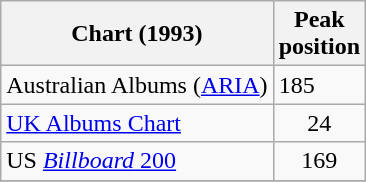<table class="wikitable">
<tr>
<th align="left">Chart (1993)</th>
<th align="left">Peak<br>position</th>
</tr>
<tr>
<td>Australian Albums (<a href='#'>ARIA</a>)</td>
<td>185</td>
</tr>
<tr>
<td align="left"><a href='#'>UK Albums Chart</a></td>
<td align="center">24</td>
</tr>
<tr>
<td align="left">US <a href='#'><em>Billboard</em> 200</a></td>
<td align="center">169</td>
</tr>
<tr>
</tr>
</table>
